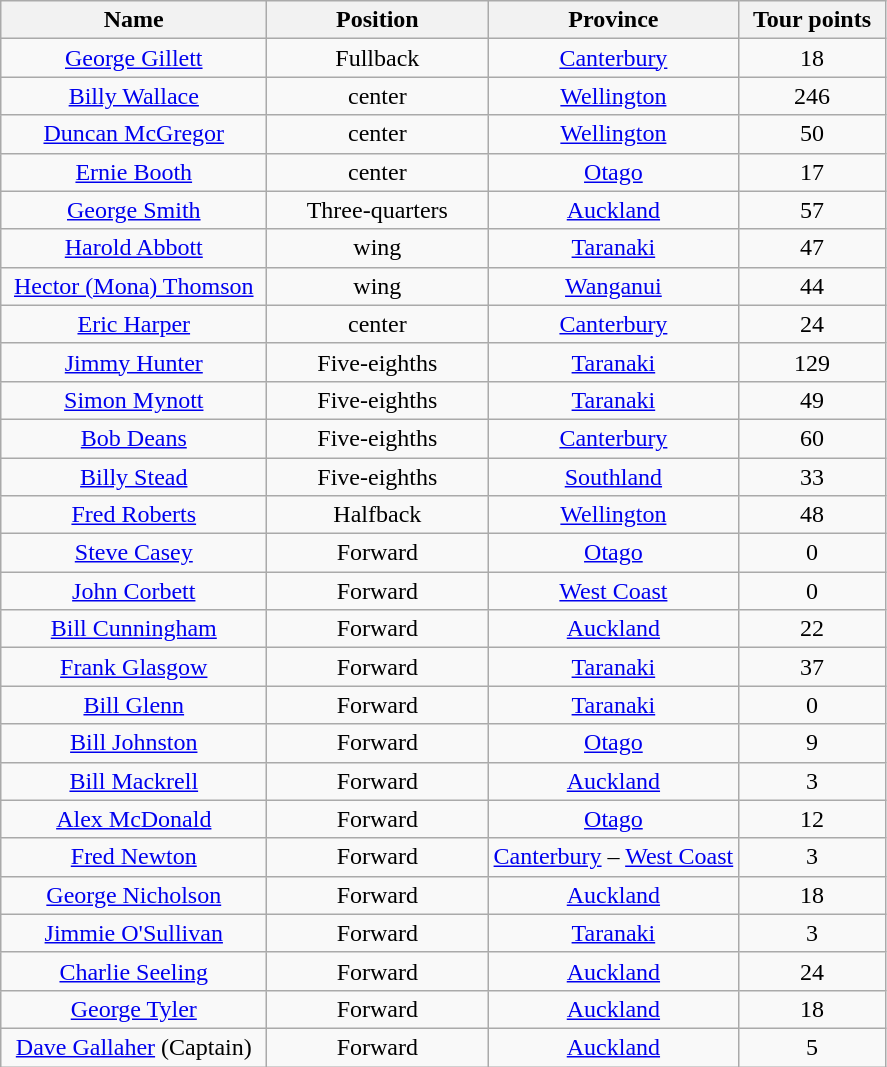<table class="wikitable"  style="text-align:center">
<tr>
<th width="170">Name</th>
<th width="140">Position</th>
<th width="160">Province</th>
<th width="90">Tour points</th>
</tr>
<tr>
<td><a href='#'>George Gillett</a></td>
<td>Fullback</td>
<td><a href='#'>Canterbury</a></td>
<td>18</td>
</tr>
<tr>
<td><a href='#'>Billy Wallace</a></td>
<td>center</td>
<td><a href='#'>Wellington</a></td>
<td>246</td>
</tr>
<tr>
<td><a href='#'>Duncan McGregor</a></td>
<td>center</td>
<td><a href='#'>Wellington</a></td>
<td>50</td>
</tr>
<tr>
<td><a href='#'>Ernie Booth</a></td>
<td>center</td>
<td><a href='#'>Otago</a></td>
<td>17</td>
</tr>
<tr>
<td><a href='#'>George Smith</a></td>
<td>Three-quarters</td>
<td><a href='#'>Auckland</a></td>
<td>57</td>
</tr>
<tr>
<td><a href='#'>Harold Abbott</a></td>
<td>wing</td>
<td><a href='#'>Taranaki</a></td>
<td>47</td>
</tr>
<tr>
<td><a href='#'>Hector (Mona) Thomson</a></td>
<td>wing</td>
<td><a href='#'>Wanganui</a></td>
<td>44</td>
</tr>
<tr>
<td><a href='#'>Eric Harper</a></td>
<td>center</td>
<td><a href='#'>Canterbury</a></td>
<td>24</td>
</tr>
<tr>
<td><a href='#'>Jimmy Hunter</a></td>
<td>Five-eighths</td>
<td><a href='#'>Taranaki</a></td>
<td>129</td>
</tr>
<tr>
<td><a href='#'>Simon Mynott</a></td>
<td>Five-eighths</td>
<td><a href='#'>Taranaki</a></td>
<td>49</td>
</tr>
<tr>
<td><a href='#'>Bob Deans</a></td>
<td>Five-eighths</td>
<td><a href='#'>Canterbury</a></td>
<td>60</td>
</tr>
<tr>
<td><a href='#'>Billy Stead</a></td>
<td>Five-eighths</td>
<td><a href='#'>Southland</a></td>
<td>33</td>
</tr>
<tr>
<td><a href='#'>Fred Roberts</a></td>
<td>Halfback</td>
<td><a href='#'>Wellington</a></td>
<td>48</td>
</tr>
<tr>
<td><a href='#'>Steve Casey</a></td>
<td>Forward</td>
<td><a href='#'>Otago</a></td>
<td>0</td>
</tr>
<tr>
<td><a href='#'>John Corbett</a></td>
<td>Forward</td>
<td><a href='#'>West Coast</a></td>
<td>0</td>
</tr>
<tr>
<td><a href='#'>Bill Cunningham</a></td>
<td>Forward</td>
<td><a href='#'>Auckland</a></td>
<td>22</td>
</tr>
<tr>
<td><a href='#'>Frank Glasgow</a></td>
<td>Forward</td>
<td><a href='#'>Taranaki</a></td>
<td>37</td>
</tr>
<tr>
<td><a href='#'>Bill Glenn</a></td>
<td>Forward</td>
<td><a href='#'>Taranaki</a></td>
<td>0</td>
</tr>
<tr>
<td><a href='#'>Bill Johnston</a></td>
<td>Forward</td>
<td><a href='#'>Otago</a></td>
<td>9</td>
</tr>
<tr>
<td><a href='#'>Bill Mackrell</a></td>
<td>Forward</td>
<td><a href='#'>Auckland</a></td>
<td>3</td>
</tr>
<tr>
<td><a href='#'>Alex McDonald</a></td>
<td>Forward</td>
<td><a href='#'>Otago</a></td>
<td>12</td>
</tr>
<tr>
<td><a href='#'>Fred Newton</a></td>
<td>Forward</td>
<td><a href='#'>Canterbury</a> – <a href='#'>West Coast</a></td>
<td>3</td>
</tr>
<tr>
<td><a href='#'>George Nicholson</a></td>
<td>Forward</td>
<td><a href='#'>Auckland</a></td>
<td>18</td>
</tr>
<tr>
<td><a href='#'>Jimmie O'Sullivan</a></td>
<td>Forward</td>
<td><a href='#'>Taranaki</a></td>
<td>3</td>
</tr>
<tr>
<td><a href='#'>Charlie Seeling</a></td>
<td>Forward</td>
<td><a href='#'>Auckland</a></td>
<td>24</td>
</tr>
<tr>
<td><a href='#'>George Tyler</a></td>
<td>Forward</td>
<td><a href='#'>Auckland</a></td>
<td>18</td>
</tr>
<tr>
<td><a href='#'>Dave Gallaher</a> (Captain)</td>
<td>Forward</td>
<td><a href='#'>Auckland</a></td>
<td>5</td>
</tr>
</table>
